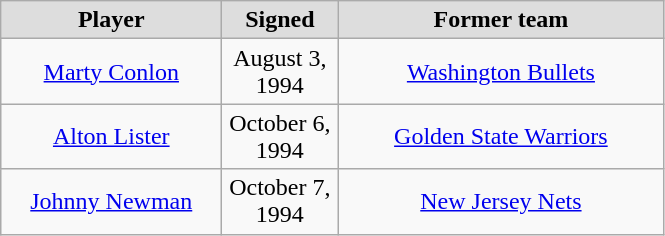<table class="wikitable" style="text-align: center">
<tr style="text-align:center; background:#ddd;">
<td style="width:140px"><strong>Player</strong></td>
<td style="width:70px"><strong>Signed</strong></td>
<td style="width:210px"><strong>Former team</strong></td>
</tr>
<tr>
<td><a href='#'>Marty Conlon</a></td>
<td>August 3, 1994</td>
<td><a href='#'>Washington Bullets</a></td>
</tr>
<tr>
<td><a href='#'>Alton Lister</a></td>
<td>October 6, 1994</td>
<td><a href='#'>Golden State Warriors</a></td>
</tr>
<tr>
<td><a href='#'>Johnny Newman</a></td>
<td>October 7, 1994</td>
<td><a href='#'>New Jersey Nets</a></td>
</tr>
</table>
